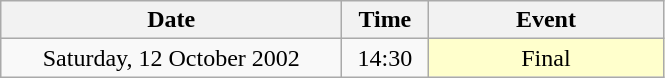<table class = "wikitable" style="text-align:center;">
<tr>
<th width=220>Date</th>
<th width=50>Time</th>
<th width=150>Event</th>
</tr>
<tr>
<td>Saturday, 12 October 2002</td>
<td>14:30</td>
<td bgcolor=ffffcc>Final</td>
</tr>
</table>
